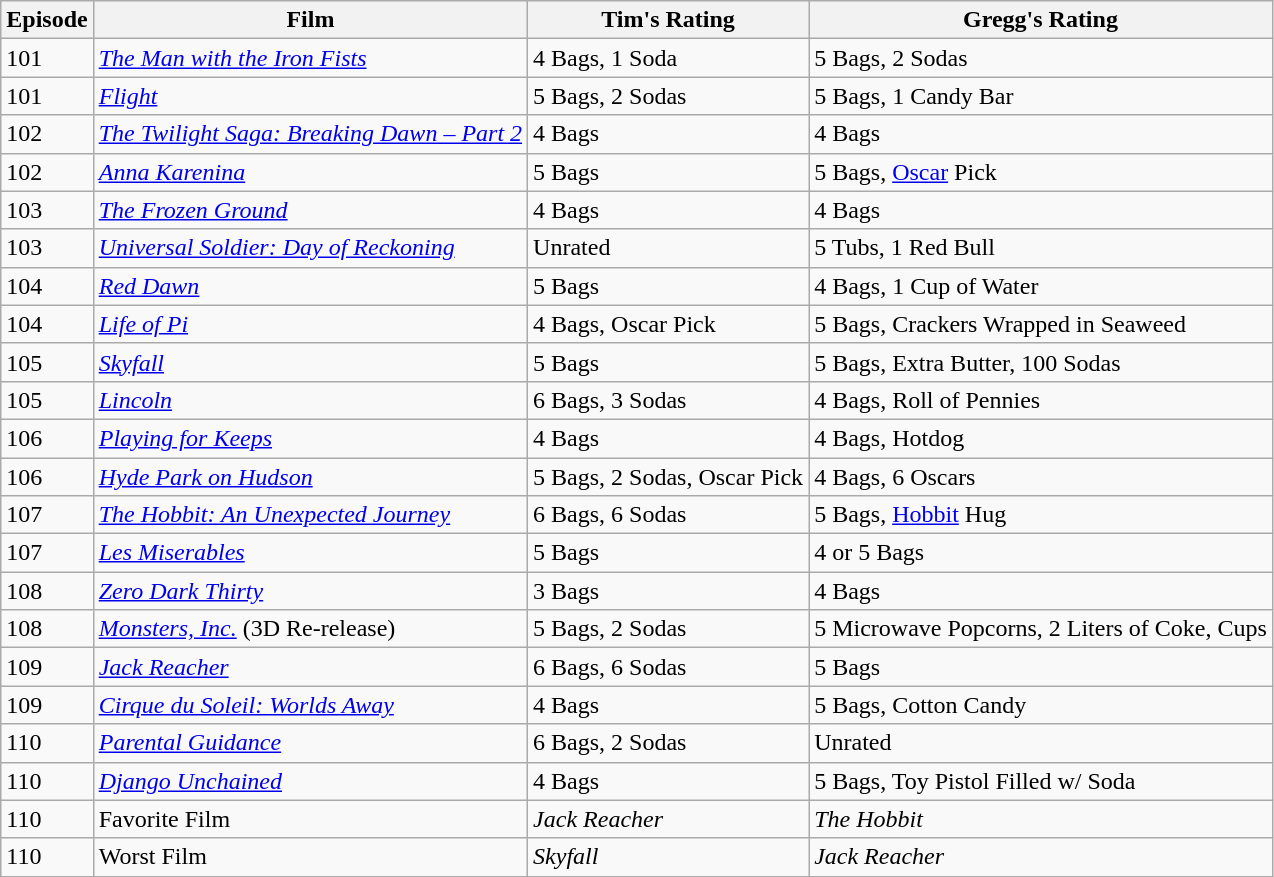<table class="wikitable">
<tr>
<th>Episode</th>
<th>Film</th>
<th>Tim's Rating</th>
<th>Gregg's Rating</th>
</tr>
<tr>
<td>101</td>
<td><em><a href='#'>The Man with the Iron Fists</a></em></td>
<td>4 Bags, 1 Soda</td>
<td>5 Bags, 2 Sodas</td>
</tr>
<tr>
<td>101</td>
<td><em><a href='#'>Flight</a></em></td>
<td>5 Bags, 2 Sodas</td>
<td>5 Bags, 1 Candy Bar</td>
</tr>
<tr>
<td>102</td>
<td><em><a href='#'>The Twilight Saga: Breaking Dawn – Part 2</a></em></td>
<td>4 Bags</td>
<td>4 Bags</td>
</tr>
<tr>
<td>102</td>
<td><em><a href='#'>Anna Karenina</a></em></td>
<td>5 Bags</td>
<td>5 Bags, <a href='#'>Oscar</a> Pick</td>
</tr>
<tr>
<td>103</td>
<td><em><a href='#'>The Frozen Ground</a></em></td>
<td>4 Bags</td>
<td>4 Bags</td>
</tr>
<tr>
<td>103</td>
<td><em><a href='#'>Universal Soldier: Day of Reckoning</a></em></td>
<td>Unrated</td>
<td>5 Tubs, 1 Red Bull</td>
</tr>
<tr>
<td>104</td>
<td><em><a href='#'>Red Dawn</a></em></td>
<td>5 Bags</td>
<td>4 Bags, 1 Cup of Water</td>
</tr>
<tr>
<td>104</td>
<td><em><a href='#'>Life of Pi</a></em></td>
<td>4 Bags, Oscar Pick</td>
<td>5 Bags, Crackers Wrapped in Seaweed</td>
</tr>
<tr>
<td>105</td>
<td><em><a href='#'>Skyfall</a></em></td>
<td>5 Bags</td>
<td>5 Bags, Extra Butter, 100 Sodas</td>
</tr>
<tr>
<td>105</td>
<td><em><a href='#'>Lincoln</a></em></td>
<td>6 Bags, 3 Sodas</td>
<td>4 Bags, Roll of Pennies</td>
</tr>
<tr>
<td>106</td>
<td><em><a href='#'>Playing for Keeps</a></em></td>
<td>4 Bags</td>
<td>4 Bags, Hotdog</td>
</tr>
<tr>
<td>106</td>
<td><em><a href='#'>Hyde Park on Hudson</a></em></td>
<td>5 Bags, 2 Sodas, Oscar Pick</td>
<td>4 Bags, 6 Oscars</td>
</tr>
<tr>
<td>107</td>
<td><em><a href='#'>The Hobbit: An Unexpected Journey</a></em></td>
<td>6 Bags, 6 Sodas</td>
<td>5 Bags, <a href='#'>Hobbit</a> Hug</td>
</tr>
<tr>
<td>107</td>
<td><em><a href='#'>Les Miserables</a></em></td>
<td>5 Bags</td>
<td>4 or 5 Bags</td>
</tr>
<tr>
<td>108</td>
<td><em><a href='#'>Zero Dark Thirty</a></em></td>
<td>3 Bags</td>
<td>4 Bags</td>
</tr>
<tr>
<td>108</td>
<td><em><a href='#'>Monsters, Inc.</a></em> (3D Re-release)</td>
<td>5 Bags, 2 Sodas</td>
<td>5 Microwave Popcorns, 2 Liters of Coke, Cups</td>
</tr>
<tr>
<td>109</td>
<td><em><a href='#'>Jack Reacher</a></em></td>
<td>6 Bags, 6 Sodas</td>
<td>5 Bags</td>
</tr>
<tr>
<td>109</td>
<td><em><a href='#'>Cirque du Soleil: Worlds Away</a></em></td>
<td>4 Bags</td>
<td>5 Bags, Cotton Candy</td>
</tr>
<tr>
<td>110</td>
<td><em><a href='#'>Parental Guidance</a></em></td>
<td>6 Bags, 2 Sodas</td>
<td>Unrated</td>
</tr>
<tr>
<td>110</td>
<td><em><a href='#'>Django Unchained</a></em></td>
<td>4 Bags</td>
<td>5 Bags, Toy Pistol Filled w/ Soda</td>
</tr>
<tr>
<td>110</td>
<td>Favorite Film</td>
<td><em>Jack Reacher</em></td>
<td><em>The Hobbit</em></td>
</tr>
<tr>
<td>110</td>
<td>Worst Film</td>
<td><em>Skyfall</em></td>
<td><em>Jack Reacher</em></td>
</tr>
</table>
